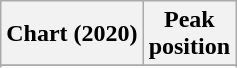<table class="wikitable sortable plainrowheaders" style="text-align:center">
<tr>
<th scope="col">Chart (2020)</th>
<th scope="col">Peak<br>position</th>
</tr>
<tr>
</tr>
<tr>
</tr>
</table>
